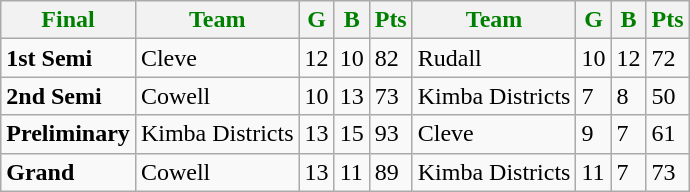<table class="wikitable">
<tr>
<th style="color:green">Final</th>
<th style="color:green">Team</th>
<th style="color:green">G</th>
<th style="color:green">B</th>
<th style="color:green">Pts</th>
<th style="color:green">Team</th>
<th style="color:green">G</th>
<th style="color:green">B</th>
<th style="color:green">Pts</th>
</tr>
<tr>
<td><strong>1st Semi</strong></td>
<td>Cleve</td>
<td>12</td>
<td>10</td>
<td>82</td>
<td>Rudall</td>
<td>10</td>
<td>12</td>
<td>72</td>
</tr>
<tr>
<td><strong>2nd Semi</strong></td>
<td>Cowell</td>
<td>10</td>
<td>13</td>
<td>73</td>
<td>Kimba Districts</td>
<td>7</td>
<td>8</td>
<td>50</td>
</tr>
<tr>
<td><strong>Preliminary</strong></td>
<td>Kimba Districts</td>
<td>13</td>
<td>15</td>
<td>93</td>
<td>Cleve</td>
<td>9</td>
<td>7</td>
<td>61</td>
</tr>
<tr>
<td><strong>Grand</strong></td>
<td>Cowell</td>
<td>13</td>
<td>11</td>
<td>89</td>
<td>Kimba Districts</td>
<td>11</td>
<td>7</td>
<td>73</td>
</tr>
</table>
